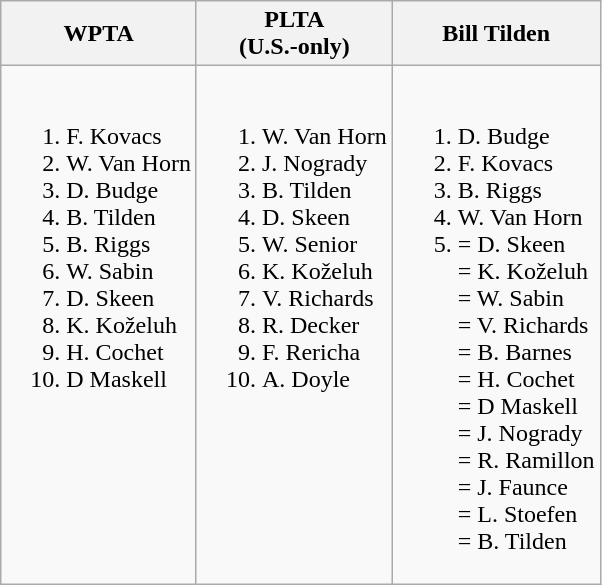<table class="wikitable">
<tr>
<th>WPTA</th>
<th>PLTA<br>(U.S.-only)</th>
<th>Bill Tilden<em></em></th>
</tr>
<tr style="vertical-align: top;">
<td style="white-space: nowrap;"><br><ol><li> F. Kovacs</li><li> W. Van Horn</li><li> D. Budge</li><li> B. Tilden</li><li> B. Riggs</li><li> W. Sabin</li><li> D. Skeen</li><li> K. Koželuh</li><li> H. Cochet</li><li> D Maskell</li></ol></td>
<td style="white-space: nowrap;"><br><ol><li> W. Van Horn</li><li> J. Nogrady</li><li> B. Tilden</li><li> D. Skeen</li><li> W. Senior</li><li> K. Koželuh</li><li> V. Richards</li><li> R. Decker</li><li> F. Rericha</li><li> A. Doyle</li></ol></td>
<td style="white-space: nowrap;"><br><ol><li> D. Budge</li><li> F. Kovacs</li><li> B. Riggs</li><li> W. Van Horn</li><li>= D. Skeen<br>= K. Koželuh<br>= W. Sabin<br>= V. Richards<br>= B. Barnes<br>= H. Cochet<br>= D Maskell<br>= J. Nogrady<br>= R. Ramillon<br>= J. Faunce<br>= L. Stoefen<br>= B. Tilden</li></ol></td>
</tr>
</table>
